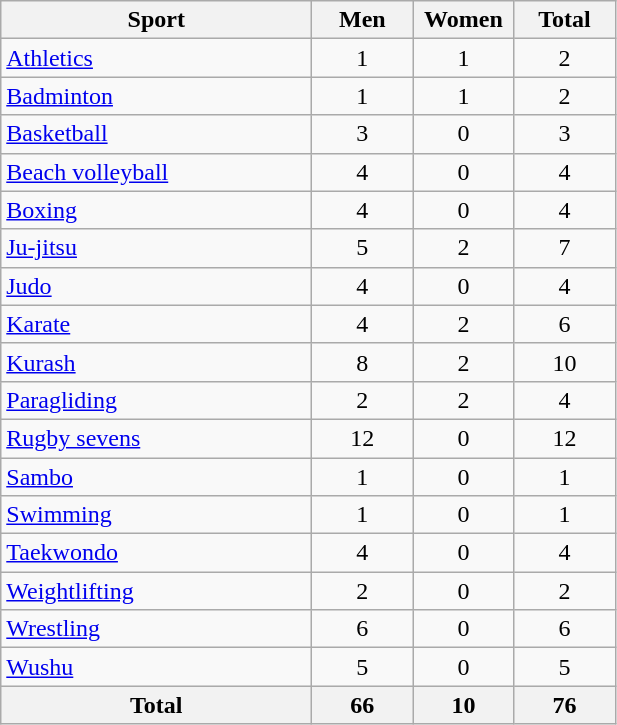<table class="wikitable" style="text-align:center;">
<tr>
<th width=200>Sport</th>
<th width=60>Men</th>
<th width=60>Women</th>
<th width=60>Total</th>
</tr>
<tr>
<td align=left><a href='#'>Athletics</a></td>
<td>1</td>
<td>1</td>
<td>2</td>
</tr>
<tr>
<td align=left><a href='#'>Badminton</a></td>
<td>1</td>
<td>1</td>
<td>2</td>
</tr>
<tr>
<td align=left><a href='#'>Basketball</a></td>
<td>3</td>
<td>0</td>
<td>3</td>
</tr>
<tr>
<td align=left><a href='#'>Beach volleyball</a></td>
<td>4</td>
<td>0</td>
<td>4</td>
</tr>
<tr>
<td align=left><a href='#'>Boxing</a></td>
<td>4</td>
<td>0</td>
<td>4</td>
</tr>
<tr>
<td align=left><a href='#'>Ju-jitsu</a></td>
<td>5</td>
<td>2</td>
<td>7</td>
</tr>
<tr>
<td align=left><a href='#'>Judo</a></td>
<td>4</td>
<td>0</td>
<td>4</td>
</tr>
<tr>
<td align=left><a href='#'>Karate</a></td>
<td>4</td>
<td>2</td>
<td>6</td>
</tr>
<tr>
<td align=left><a href='#'>Kurash</a></td>
<td>8</td>
<td>2</td>
<td>10</td>
</tr>
<tr>
<td align=left><a href='#'>Paragliding</a></td>
<td>2</td>
<td>2</td>
<td>4</td>
</tr>
<tr>
<td align=left><a href='#'>Rugby sevens</a></td>
<td>12</td>
<td>0</td>
<td>12</td>
</tr>
<tr>
<td align=left><a href='#'>Sambo</a></td>
<td>1</td>
<td>0</td>
<td>1</td>
</tr>
<tr>
<td align=left><a href='#'>Swimming</a></td>
<td>1</td>
<td>0</td>
<td>1</td>
</tr>
<tr>
<td align=left><a href='#'>Taekwondo</a></td>
<td>4</td>
<td>0</td>
<td>4</td>
</tr>
<tr>
<td align=left><a href='#'>Weightlifting</a></td>
<td>2</td>
<td>0</td>
<td>2</td>
</tr>
<tr>
<td align=left><a href='#'>Wrestling</a></td>
<td>6</td>
<td>0</td>
<td>6</td>
</tr>
<tr>
<td align=left><a href='#'>Wushu</a></td>
<td>5</td>
<td>0</td>
<td>5</td>
</tr>
<tr>
<th>Total</th>
<th>66</th>
<th>10</th>
<th>76</th>
</tr>
</table>
